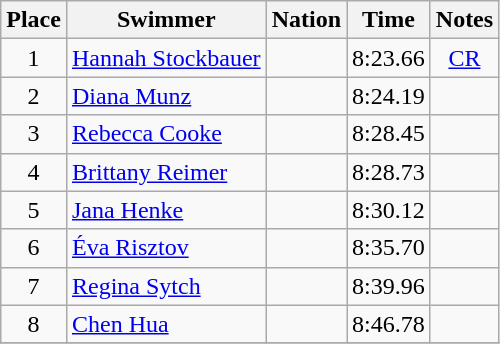<table class="wikitable sortable" style="text-align:center">
<tr>
<th>Place</th>
<th>Swimmer</th>
<th>Nation</th>
<th>Time</th>
<th>Notes</th>
</tr>
<tr>
<td>1</td>
<td align=left><a href='#'>Hannah Stockbauer</a></td>
<td align=left></td>
<td>8:23.66</td>
<td><a href='#'>CR</a></td>
</tr>
<tr>
<td>2</td>
<td align=left><a href='#'>Diana Munz</a></td>
<td align=left></td>
<td>8:24.19</td>
<td></td>
</tr>
<tr>
<td>3</td>
<td align=left><a href='#'>Rebecca Cooke</a></td>
<td align=left></td>
<td>8:28.45</td>
<td></td>
</tr>
<tr>
<td>4</td>
<td align=left><a href='#'>Brittany Reimer</a></td>
<td align=left></td>
<td>8:28.73</td>
<td></td>
</tr>
<tr>
<td>5</td>
<td align=left><a href='#'>Jana Henke</a></td>
<td align=left></td>
<td>8:30.12</td>
<td></td>
</tr>
<tr>
<td>6</td>
<td align=left><a href='#'>Éva Risztov</a></td>
<td align=left></td>
<td>8:35.70</td>
<td></td>
</tr>
<tr>
<td>7</td>
<td align=left><a href='#'>Regina Sytch</a></td>
<td align=left></td>
<td>8:39.96</td>
<td></td>
</tr>
<tr>
<td>8</td>
<td align=left><a href='#'>Chen Hua</a></td>
<td align=left></td>
<td>8:46.78</td>
<td></td>
</tr>
<tr>
</tr>
</table>
